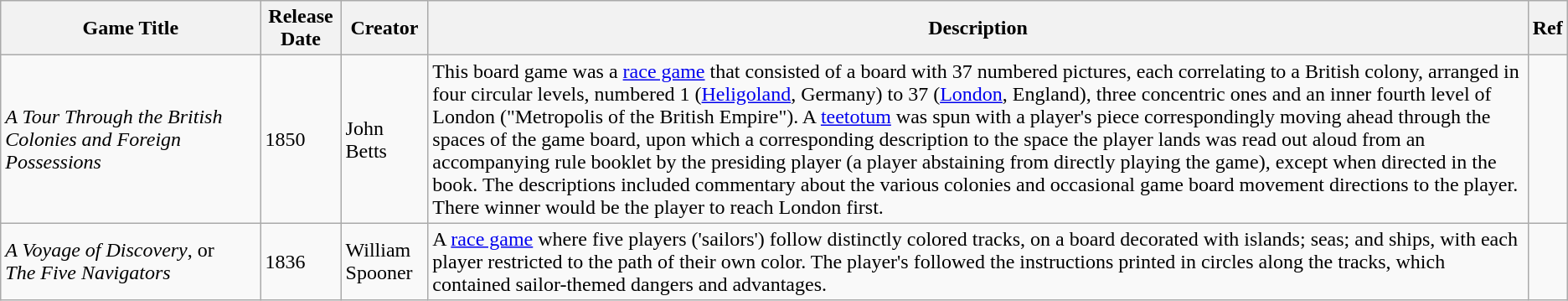<table class="wikitable">
<tr>
<th>Game Title</th>
<th>Release Date</th>
<th>Creator</th>
<th>Description</th>
<th>Ref</th>
</tr>
<tr>
<td><em>A Tour Through the British Colonies and Foreign Possessions</em></td>
<td>1850</td>
<td>John Betts</td>
<td>This board game was a <a href='#'>race game</a> that consisted of a board with 37 numbered pictures, each correlating to a British colony, arranged in four circular levels, numbered 1 (<a href='#'>Heligoland</a>, Germany) to 37 (<a href='#'>London</a>, England), three concentric ones and an inner fourth level of London ("Metropolis of the British Empire"). A <a href='#'>teetotum</a> was spun with a player's piece correspondingly moving ahead through the spaces of the game board, upon which a corresponding description to the space the player lands was read out aloud from an accompanying rule booklet by the presiding player (a player abstaining from directly playing the game), except when directed in the book. The descriptions included commentary about the various colonies and occasional game board movement directions to the player. There winner would be the player to reach London first.</td>
<td></td>
</tr>
<tr>
<td style="white-space: nowrap;"><em>A Voyage of Discovery</em>, or<br><em>The Five Navigators</em></td>
<td>1836</td>
<td>William Spooner</td>
<td>A <a href='#'>race game</a> where five players ('sailors') follow distinctly colored tracks, on a board decorated with islands; seas; and ships, with each player restricted to the path of their own color. The player's followed the instructions printed in circles along the tracks, which contained sailor-themed dangers and advantages.</td>
<td></td>
</tr>
</table>
